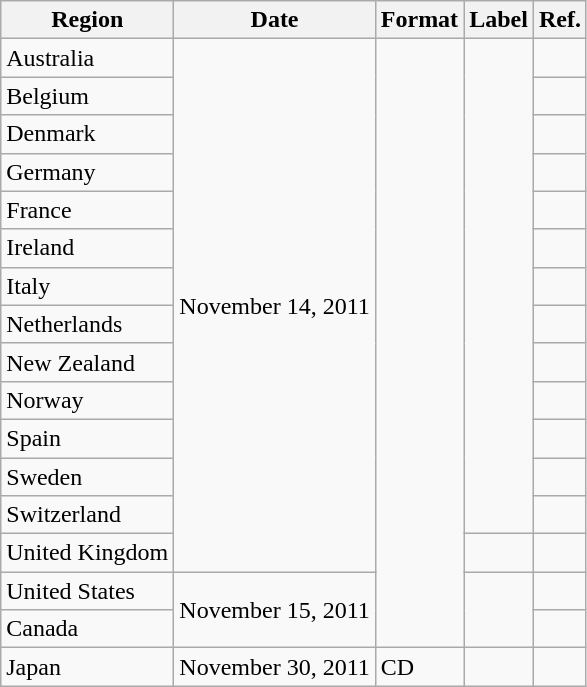<table class="wikitable">
<tr>
<th>Region</th>
<th>Date</th>
<th>Format</th>
<th>Label</th>
<th>Ref.</th>
</tr>
<tr>
<td>Australia</td>
<td rowspan="14">November 14, 2011</td>
<td rowspan="16"></td>
<td rowspan="13"></td>
<td></td>
</tr>
<tr>
<td>Belgium</td>
<td></td>
</tr>
<tr>
<td>Denmark</td>
<td></td>
</tr>
<tr>
<td>Germany</td>
<td></td>
</tr>
<tr>
<td>France</td>
<td></td>
</tr>
<tr>
<td>Ireland</td>
<td></td>
</tr>
<tr>
<td>Italy</td>
<td></td>
</tr>
<tr>
<td>Netherlands</td>
<td></td>
</tr>
<tr>
<td>New Zealand</td>
<td></td>
</tr>
<tr>
<td>Norway</td>
<td></td>
</tr>
<tr>
<td>Spain</td>
<td></td>
</tr>
<tr>
<td>Sweden</td>
<td></td>
</tr>
<tr>
<td>Switzerland</td>
<td></td>
</tr>
<tr>
<td>United Kingdom</td>
<td></td>
<td></td>
</tr>
<tr>
<td>United States</td>
<td rowspan="2">November 15, 2011</td>
<td rowspan="2"></td>
<td></td>
</tr>
<tr>
<td>Canada</td>
<td></td>
</tr>
<tr>
<td>Japan</td>
<td>November 30, 2011</td>
<td>CD</td>
<td></td>
<td></td>
</tr>
</table>
